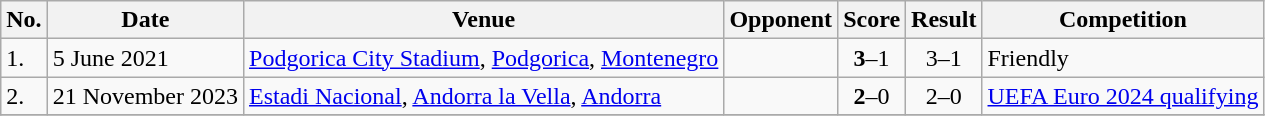<table class="wikitable">
<tr>
<th>No.</th>
<th>Date</th>
<th>Venue</th>
<th>Opponent</th>
<th>Score</th>
<th>Result</th>
<th>Competition</th>
</tr>
<tr>
<td>1.</td>
<td>5 June 2021</td>
<td><a href='#'>Podgorica City Stadium</a>, <a href='#'>Podgorica</a>, <a href='#'>Montenegro</a></td>
<td></td>
<td align=center><strong>3</strong>–1</td>
<td align=center>3–1</td>
<td>Friendly</td>
</tr>
<tr>
<td>2.</td>
<td>21 November 2023</td>
<td><a href='#'>Estadi Nacional</a>, <a href='#'>Andorra la Vella</a>, <a href='#'>Andorra</a></td>
<td></td>
<td align=center><strong>2</strong>–0</td>
<td align=center>2–0</td>
<td><a href='#'>UEFA Euro 2024 qualifying</a></td>
</tr>
<tr>
</tr>
</table>
